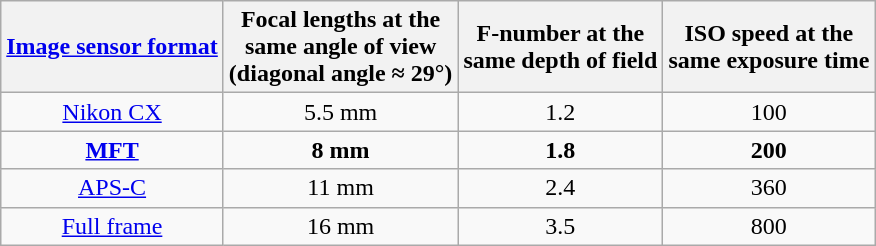<table class="wikitable zebra">
<tr>
<th><a href='#'>Image sensor format</a></th>
<th>Focal lengths at the<br>same angle of view<br>(diagonal angle ≈ 29°)</th>
<th>F-number at the<br>same depth of field</th>
<th>ISO speed at the<br>same exposure time</th>
</tr>
<tr>
<td style="text-align:center"><a href='#'>Nikon CX</a></td>
<td style="text-align:center">5.5 mm</td>
<td style="text-align:center">1.2</td>
<td style="text-align:center">100</td>
</tr>
<tr>
<td style="text-align:center"><strong><a href='#'>MFT</a></strong></td>
<td style="text-align:center"><strong>8 mm</strong></td>
<td style="text-align:center"><strong>1.8</strong></td>
<td style="text-align:center"><strong>200</strong></td>
</tr>
<tr>
<td style="text-align:center"><a href='#'>APS-C</a></td>
<td style="text-align:center">11 mm</td>
<td style="text-align:center">2.4</td>
<td style="text-align:center">360</td>
</tr>
<tr>
<td style="text-align:center"><a href='#'>Full frame</a></td>
<td style="text-align:center">16 mm</td>
<td style="text-align:center">3.5</td>
<td style="text-align:center">800</td>
</tr>
</table>
